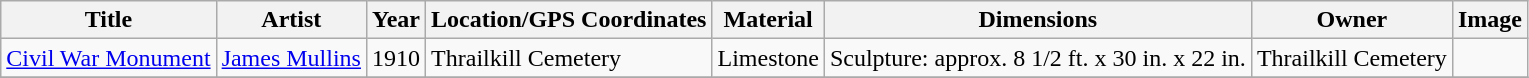<table class="wikitable sortable">
<tr>
<th>Title</th>
<th>Artist</th>
<th>Year</th>
<th>Location/GPS Coordinates</th>
<th>Material</th>
<th>Dimensions</th>
<th>Owner</th>
<th>Image</th>
</tr>
<tr>
<td><a href='#'>Civil War Monument</a></td>
<td><a href='#'>James Mullins</a></td>
<td>1910</td>
<td>Thrailkill Cemetery</td>
<td>Limestone</td>
<td>Sculpture: approx. 8 1/2 ft. x 30 in. x 22 in.</td>
<td>Thrailkill Cemetery</td>
<td></td>
</tr>
<tr>
</tr>
</table>
